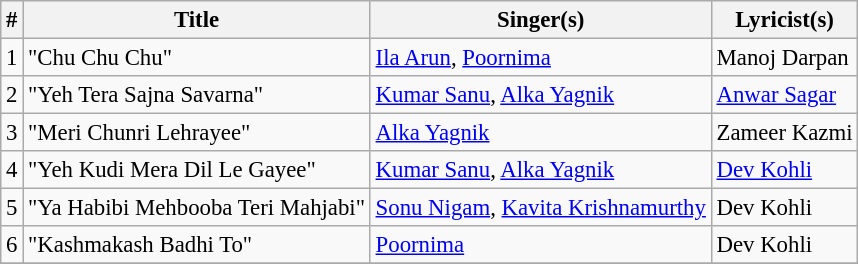<table class="wikitable" style="font-size:95%;">
<tr>
<th>#</th>
<th>Title</th>
<th>Singer(s)</th>
<th>Lyricist(s)</th>
</tr>
<tr>
<td>1</td>
<td>"Chu Chu Chu"</td>
<td><a href='#'>Ila Arun</a>, <a href='#'>Poornima</a></td>
<td>Manoj Darpan</td>
</tr>
<tr>
<td>2</td>
<td>"Yeh Tera Sajna Savarna"</td>
<td><a href='#'>Kumar Sanu</a>, <a href='#'>Alka Yagnik</a></td>
<td><a href='#'>Anwar Sagar</a></td>
</tr>
<tr>
<td>3</td>
<td>"Meri Chunri Lehrayee"</td>
<td><a href='#'>Alka Yagnik</a></td>
<td>Zameer Kazmi</td>
</tr>
<tr>
<td>4</td>
<td>"Yeh Kudi Mera Dil Le Gayee"</td>
<td><a href='#'>Kumar Sanu</a>, <a href='#'>Alka Yagnik</a></td>
<td><a href='#'>Dev Kohli</a></td>
</tr>
<tr>
<td>5</td>
<td>"Ya Habibi Mehbooba Teri Mahjabi"</td>
<td><a href='#'>Sonu Nigam</a>, <a href='#'>Kavita Krishnamurthy</a></td>
<td>Dev Kohli</td>
</tr>
<tr>
<td>6</td>
<td>"Kashmakash Badhi To"</td>
<td><a href='#'>Poornima</a></td>
<td>Dev Kohli</td>
</tr>
<tr>
</tr>
</table>
